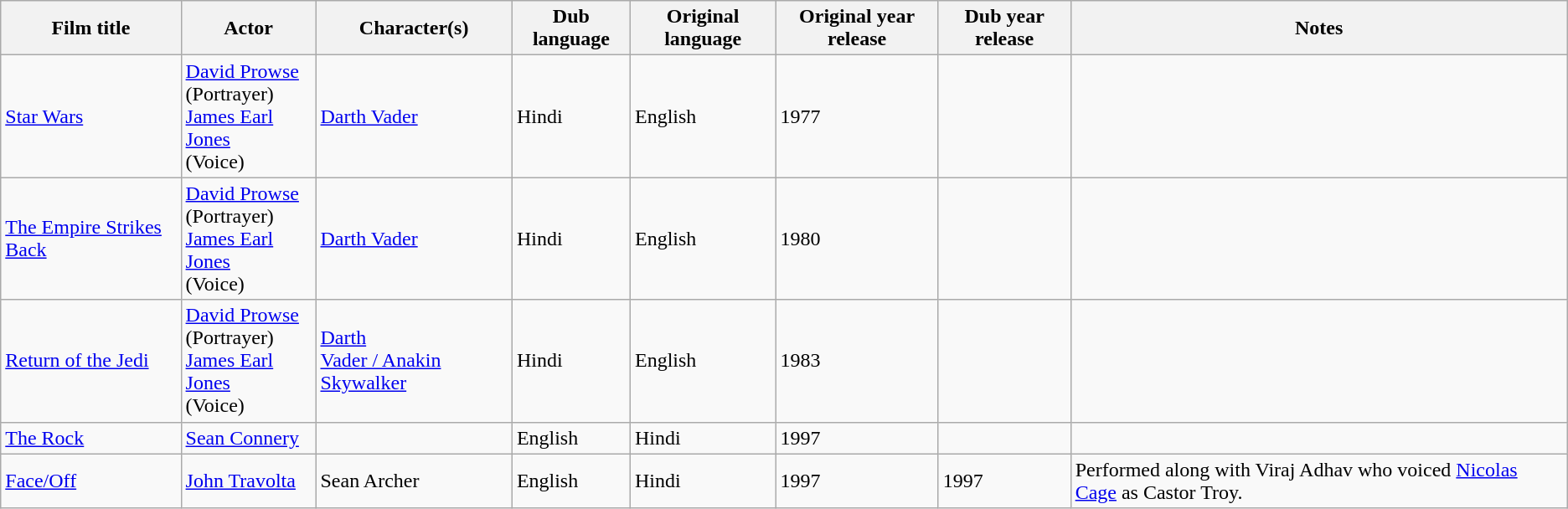<table class="wikitable">
<tr>
<th>Film title</th>
<th>Actor</th>
<th>Character(s)</th>
<th>Dub language</th>
<th>Original language</th>
<th>Original year release</th>
<th>Dub year release</th>
<th>Notes</th>
</tr>
<tr>
<td><a href='#'>Star Wars</a></td>
<td><a href='#'>David Prowse</a><br>(Portrayer)<br><a href='#'>James Earl Jones</a><br>(Voice)</td>
<td><a href='#'>Darth Vader</a></td>
<td>Hindi</td>
<td>English</td>
<td>1977</td>
<td></td>
<td></td>
</tr>
<tr>
<td><a href='#'>The Empire Strikes Back</a></td>
<td><a href='#'>David Prowse</a><br>(Portrayer)<br><a href='#'>James Earl Jones</a><br>(Voice)</td>
<td><a href='#'>Darth Vader</a></td>
<td>Hindi</td>
<td>English</td>
<td>1980</td>
<td></td>
<td></td>
</tr>
<tr>
<td><a href='#'>Return of the Jedi</a></td>
<td><a href='#'>David Prowse</a><br>(Portrayer)<br><a href='#'>James Earl Jones</a><br>(Voice)</td>
<td><a href='#'>Darth<br> Vader / Anakin Skywalker</a></td>
<td>Hindi</td>
<td>English</td>
<td>1983</td>
<td></td>
<td></td>
</tr>
<tr>
<td><a href='#'>The Rock</a></td>
<td><a href='#'>Sean Connery</a></td>
<td></td>
<td>English</td>
<td>Hindi</td>
<td>1997</td>
<td></td>
</tr>
<tr>
<td><a href='#'>Face/Off</a></td>
<td><a href='#'>John Travolta</a></td>
<td>Sean Archer</td>
<td>English</td>
<td>Hindi</td>
<td>1997</td>
<td>1997</td>
<td>Performed along with Viraj Adhav who voiced <a href='#'>Nicolas Cage</a> as Castor Troy.</td>
</tr>
</table>
